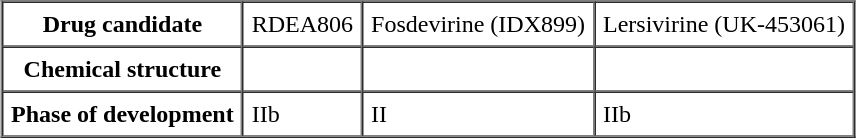<table border="1" cellpadding="5" cellspacing="0" style="margin:auto;">
<tr>
<th>Drug candidate</th>
<td>RDEA806</td>
<td>Fosdevirine (IDX899)</td>
<td>Lersivirine (UK-453061)</td>
</tr>
<tr>
<th>Chemical structure</th>
<td></td>
<td></td>
<td></td>
</tr>
<tr>
<th>Phase of development</th>
<td>IIb</td>
<td>II</td>
<td>IIb</td>
</tr>
</table>
